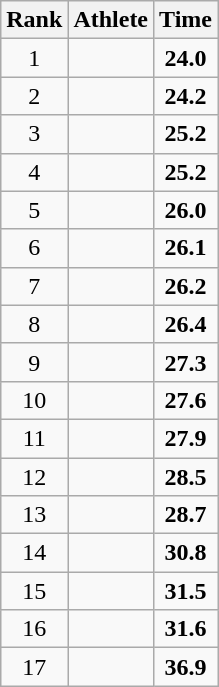<table class=wikitable style="text-align:center;">
<tr>
<th>Rank</th>
<th>Athlete</th>
<th>Time</th>
</tr>
<tr>
<td>1</td>
<td align=left></td>
<td><strong>24.0</strong></td>
</tr>
<tr>
<td>2</td>
<td align=left></td>
<td><strong>24.2</strong></td>
</tr>
<tr>
<td>3</td>
<td align=left></td>
<td><strong>25.2</strong></td>
</tr>
<tr>
<td>4</td>
<td align=left></td>
<td><strong>25.2</strong></td>
</tr>
<tr>
<td>5</td>
<td align=left></td>
<td><strong>26.0</strong></td>
</tr>
<tr>
<td>6</td>
<td align=left></td>
<td><strong>26.1</strong></td>
</tr>
<tr>
<td>7</td>
<td align=left></td>
<td><strong>26.2</strong></td>
</tr>
<tr>
<td>8</td>
<td align=left></td>
<td><strong>26.4</strong></td>
</tr>
<tr>
<td>9</td>
<td align=left></td>
<td><strong>27.3</strong></td>
</tr>
<tr>
<td>10</td>
<td align=left></td>
<td><strong>27.6</strong></td>
</tr>
<tr>
<td>11</td>
<td align=left></td>
<td><strong>27.9</strong></td>
</tr>
<tr>
<td>12</td>
<td align=left></td>
<td><strong>28.5</strong></td>
</tr>
<tr>
<td>13</td>
<td align=left></td>
<td><strong>28.7</strong></td>
</tr>
<tr>
<td>14</td>
<td align=left></td>
<td><strong>30.8</strong></td>
</tr>
<tr>
<td>15</td>
<td align=left></td>
<td><strong>31.5</strong></td>
</tr>
<tr>
<td>16</td>
<td align=left></td>
<td><strong>31.6</strong></td>
</tr>
<tr>
<td>17</td>
<td align=left></td>
<td><strong>36.9</strong></td>
</tr>
</table>
